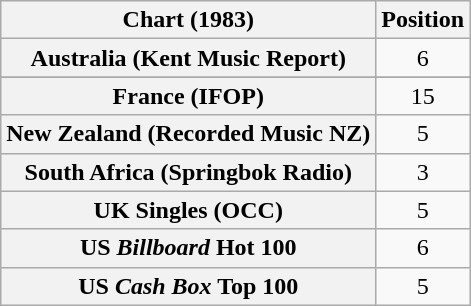<table class="wikitable sortable plainrowheaders" style="text-align:center">
<tr>
<th>Chart (1983)</th>
<th>Position</th>
</tr>
<tr>
<th scope="row">Australia (Kent Music Report)</th>
<td>6</td>
</tr>
<tr>
</tr>
<tr>
<th scope="row">France (IFOP)</th>
<td>15</td>
</tr>
<tr>
<th scope="row">New Zealand (Recorded Music NZ)</th>
<td>5</td>
</tr>
<tr>
<th scope="row">South Africa (Springbok Radio)</th>
<td>3</td>
</tr>
<tr>
<th scope="row">UK Singles (OCC)</th>
<td>5</td>
</tr>
<tr>
<th scope="row">US <em>Billboard</em> Hot 100</th>
<td>6</td>
</tr>
<tr>
<th scope="row">US <em>Cash Box</em> Top 100</th>
<td>5</td>
</tr>
</table>
